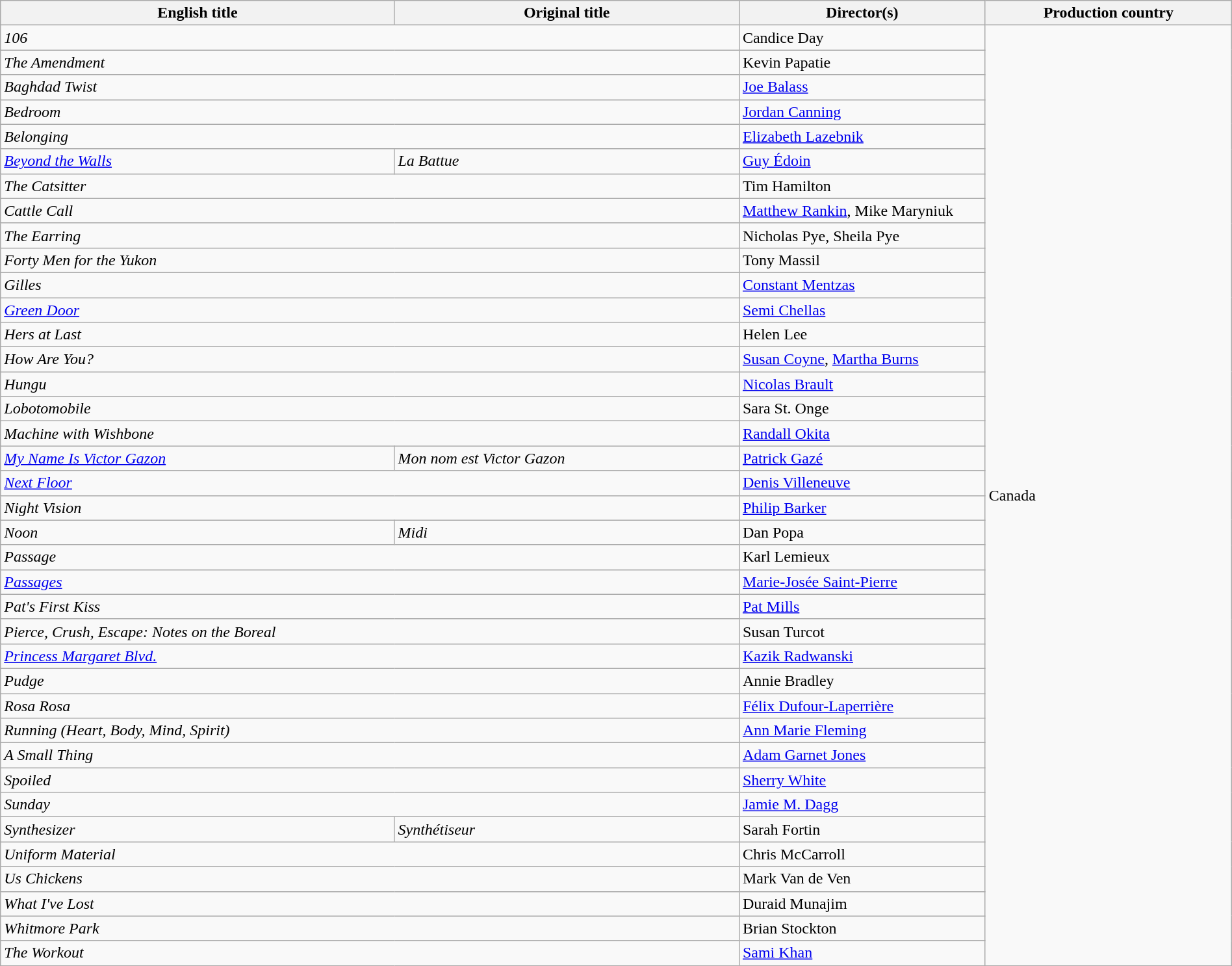<table class="sortable wikitable" width="100%" cellpadding="5">
<tr>
<th scope="col" width="32%">English title</th>
<th scope="col" width="28%">Original title</th>
<th scope="col" width="20%">Director(s)</th>
<th scope="col" width="20%">Production country</th>
</tr>
<tr>
<td colspan=2><em>106</em></td>
<td>Candice Day</td>
<td rowspan=38>Canada</td>
</tr>
<tr>
<td colspan=2><em>The Amendment</em></td>
<td>Kevin Papatie</td>
</tr>
<tr>
<td colspan=2><em>Baghdad Twist</em></td>
<td><a href='#'>Joe Balass</a></td>
</tr>
<tr>
<td colspan=2><em>Bedroom</em></td>
<td><a href='#'>Jordan Canning</a></td>
</tr>
<tr>
<td colspan=2><em>Belonging</em></td>
<td><a href='#'>Elizabeth Lazebnik</a></td>
</tr>
<tr>
<td><em><a href='#'>Beyond the Walls</a></em></td>
<td><em>La Battue</em></td>
<td><a href='#'>Guy Édoin</a></td>
</tr>
<tr>
<td colspan=2><em>The Catsitter</em></td>
<td>Tim Hamilton</td>
</tr>
<tr>
<td colspan=2><em>Cattle Call</em></td>
<td><a href='#'>Matthew Rankin</a>, Mike Maryniuk</td>
</tr>
<tr>
<td colspan=2><em>The Earring</em></td>
<td>Nicholas Pye, Sheila Pye</td>
</tr>
<tr>
<td colspan=2><em>Forty Men for the Yukon</em></td>
<td>Tony Massil</td>
</tr>
<tr>
<td colspan=2><em>Gilles</em></td>
<td><a href='#'>Constant Mentzas</a></td>
</tr>
<tr>
<td colspan=2><em><a href='#'>Green Door</a></em></td>
<td><a href='#'>Semi Chellas</a></td>
</tr>
<tr>
<td colspan=2><em>Hers at Last</em></td>
<td>Helen Lee</td>
</tr>
<tr>
<td colspan=2><em>How Are You?</em></td>
<td><a href='#'>Susan Coyne</a>, <a href='#'>Martha Burns</a></td>
</tr>
<tr>
<td colspan=2><em>Hungu</em></td>
<td><a href='#'>Nicolas Brault</a></td>
</tr>
<tr>
<td colspan=2><em>Lobotomobile</em></td>
<td>Sara St. Onge</td>
</tr>
<tr>
<td colspan=2><em>Machine with Wishbone</em></td>
<td><a href='#'>Randall Okita</a></td>
</tr>
<tr>
<td><em><a href='#'>My Name Is Victor Gazon</a></em></td>
<td><em>Mon nom est Victor Gazon</em></td>
<td><a href='#'>Patrick Gazé</a></td>
</tr>
<tr>
<td colspan=2><em><a href='#'>Next Floor</a></em></td>
<td><a href='#'>Denis Villeneuve</a></td>
</tr>
<tr>
<td colspan=2><em>Night Vision</em></td>
<td><a href='#'>Philip Barker</a></td>
</tr>
<tr>
<td><em>Noon</em></td>
<td><em>Midi</em></td>
<td>Dan Popa</td>
</tr>
<tr>
<td colspan=2><em>Passage</em></td>
<td>Karl Lemieux</td>
</tr>
<tr>
<td colspan=2><em><a href='#'>Passages</a></em></td>
<td><a href='#'>Marie-Josée Saint-Pierre</a></td>
</tr>
<tr>
<td colspan=2><em>Pat's First Kiss</em></td>
<td><a href='#'>Pat Mills</a></td>
</tr>
<tr>
<td colspan=2><em>Pierce, Crush, Escape: Notes on the Boreal</em></td>
<td>Susan Turcot</td>
</tr>
<tr>
<td colspan=2><em><a href='#'>Princess Margaret Blvd.</a></em></td>
<td><a href='#'>Kazik Radwanski</a></td>
</tr>
<tr>
<td colspan=2><em>Pudge</em></td>
<td>Annie Bradley</td>
</tr>
<tr>
<td colspan=2><em>Rosa Rosa</em></td>
<td><a href='#'>Félix Dufour-Laperrière</a></td>
</tr>
<tr>
<td colspan=2><em>Running (Heart, Body, Mind, Spirit)</em></td>
<td><a href='#'>Ann Marie Fleming</a></td>
</tr>
<tr>
<td colspan=2><em>A Small Thing</em></td>
<td><a href='#'>Adam Garnet Jones</a></td>
</tr>
<tr>
<td colspan=2><em>Spoiled</em></td>
<td><a href='#'>Sherry White</a></td>
</tr>
<tr>
<td colspan=2><em>Sunday</em></td>
<td><a href='#'>Jamie M. Dagg</a></td>
</tr>
<tr>
<td><em>Synthesizer</em></td>
<td><em>Synthétiseur</em></td>
<td>Sarah Fortin</td>
</tr>
<tr>
<td colspan=2><em>Uniform Material</em></td>
<td>Chris McCarroll</td>
</tr>
<tr>
<td colspan=2><em>Us Chickens</em></td>
<td>Mark Van de Ven</td>
</tr>
<tr>
<td colspan=2><em>What I've Lost</em></td>
<td>Duraid Munajim</td>
</tr>
<tr>
<td colspan=2><em>Whitmore Park</em></td>
<td>Brian Stockton</td>
</tr>
<tr>
<td colspan=2><em>The Workout</em></td>
<td><a href='#'>Sami Khan</a></td>
</tr>
</table>
